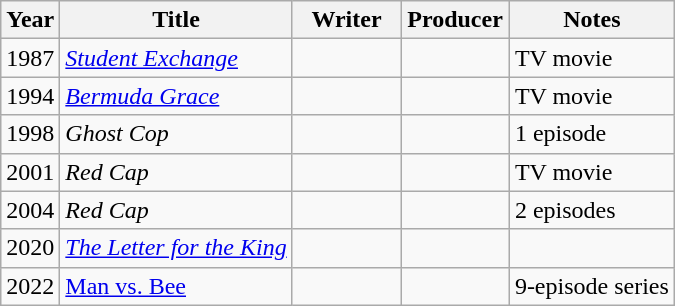<table class="wikitable">
<tr>
<th>Year</th>
<th>Title</th>
<th width=65>Writer</th>
<th width=65>Producer</th>
<th>Notes</th>
</tr>
<tr>
<td>1987</td>
<td><em><a href='#'>Student Exchange</a></em></td>
<td></td>
<td></td>
<td>TV movie</td>
</tr>
<tr>
<td>1994</td>
<td><em><a href='#'>Bermuda Grace</a></em></td>
<td></td>
<td></td>
<td>TV movie</td>
</tr>
<tr>
<td>1998</td>
<td><em>Ghost Cop</em></td>
<td></td>
<td></td>
<td>1 episode</td>
</tr>
<tr>
<td>2001</td>
<td><em>Red Cap</em></td>
<td></td>
<td></td>
<td>TV movie</td>
</tr>
<tr>
<td>2004</td>
<td><em>Red Cap</em></td>
<td></td>
<td></td>
<td>2 episodes</td>
</tr>
<tr>
<td>2020</td>
<td><em><a href='#'>The Letter for the King</a></td>
<td></td>
<td></td>
<td></td>
</tr>
<tr>
<td>2022</td>
<td></em><a href='#'>Man vs. Bee</a><em></td>
<td></td>
<td></td>
<td>9-episode series</td>
</tr>
</table>
